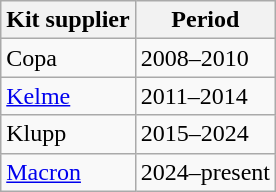<table class="wikitable" style="text-align:left;">
<tr>
<th>Kit supplier</th>
<th>Period</th>
</tr>
<tr>
<td> Copa</td>
<td>2008–2010</td>
</tr>
<tr>
<td> <a href='#'>Kelme</a></td>
<td>2011–2014</td>
</tr>
<tr>
<td> Klupp</td>
<td>2015–2024</td>
</tr>
<tr>
<td> <a href='#'>Macron</a></td>
<td>2024–present</td>
</tr>
</table>
